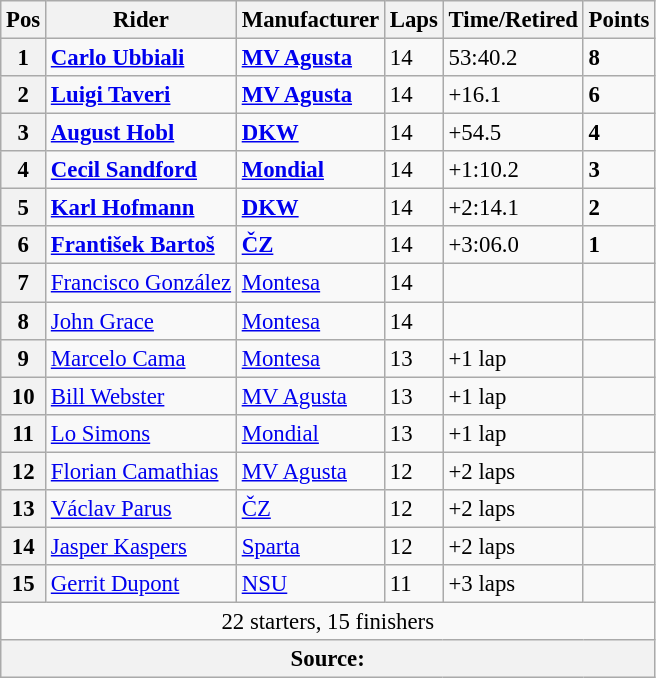<table class="wikitable" style="font-size: 95%;">
<tr>
<th>Pos</th>
<th>Rider</th>
<th>Manufacturer</th>
<th>Laps</th>
<th>Time/Retired</th>
<th>Points</th>
</tr>
<tr>
<th>1</th>
<td> <strong><a href='#'>Carlo Ubbiali</a></strong></td>
<td><strong><a href='#'>MV Agusta</a></strong></td>
<td>14</td>
<td>53:40.2</td>
<td><strong>8</strong></td>
</tr>
<tr>
<th>2</th>
<td> <strong><a href='#'>Luigi Taveri</a></strong></td>
<td><strong><a href='#'>MV Agusta</a></strong></td>
<td>14</td>
<td>+16.1</td>
<td><strong>6</strong></td>
</tr>
<tr>
<th>3</th>
<td> <strong><a href='#'>August Hobl</a></strong></td>
<td><strong><a href='#'>DKW</a></strong></td>
<td>14</td>
<td>+54.5</td>
<td><strong>4</strong></td>
</tr>
<tr>
<th>4</th>
<td> <strong><a href='#'>Cecil Sandford</a></strong></td>
<td><strong><a href='#'>Mondial</a></strong></td>
<td>14</td>
<td>+1:10.2</td>
<td><strong>3</strong></td>
</tr>
<tr>
<th>5</th>
<td> <strong><a href='#'>Karl Hofmann</a></strong></td>
<td><strong><a href='#'>DKW</a></strong></td>
<td>14</td>
<td>+2:14.1</td>
<td><strong>2</strong></td>
</tr>
<tr>
<th>6</th>
<td> <strong><a href='#'>František Bartoš</a></strong></td>
<td><strong><a href='#'>ČZ</a></strong></td>
<td>14</td>
<td>+3:06.0</td>
<td><strong>1</strong></td>
</tr>
<tr>
<th>7</th>
<td> <a href='#'>Francisco González</a></td>
<td><a href='#'>Montesa</a></td>
<td>14</td>
<td></td>
<td></td>
</tr>
<tr>
<th>8</th>
<td> <a href='#'>John Grace</a></td>
<td><a href='#'>Montesa</a></td>
<td>14</td>
<td></td>
<td></td>
</tr>
<tr>
<th>9</th>
<td> <a href='#'>Marcelo Cama</a></td>
<td><a href='#'>Montesa</a></td>
<td>13</td>
<td>+1 lap</td>
<td></td>
</tr>
<tr>
<th>10</th>
<td> <a href='#'>Bill Webster</a></td>
<td><a href='#'>MV Agusta</a></td>
<td>13</td>
<td>+1 lap</td>
<td></td>
</tr>
<tr>
<th>11</th>
<td> <a href='#'>Lo Simons</a></td>
<td><a href='#'>Mondial</a></td>
<td>13</td>
<td>+1 lap</td>
<td></td>
</tr>
<tr>
<th>12</th>
<td> <a href='#'>Florian Camathias</a></td>
<td><a href='#'>MV Agusta</a></td>
<td>12</td>
<td>+2 laps</td>
<td></td>
</tr>
<tr>
<th>13</th>
<td> <a href='#'>Václav Parus</a></td>
<td><a href='#'>ČZ</a></td>
<td>12</td>
<td>+2 laps</td>
<td></td>
</tr>
<tr>
<th>14</th>
<td> <a href='#'>Jasper Kaspers</a></td>
<td><a href='#'>Sparta</a></td>
<td>12</td>
<td>+2 laps</td>
<td></td>
</tr>
<tr>
<th>15</th>
<td> <a href='#'>Gerrit Dupont</a></td>
<td><a href='#'>NSU</a></td>
<td>11</td>
<td>+3 laps</td>
<td></td>
</tr>
<tr>
<td colspan=6 align=center>22 starters, 15 finishers</td>
</tr>
<tr>
<th colspan=6><strong>Source</strong>:</th>
</tr>
</table>
